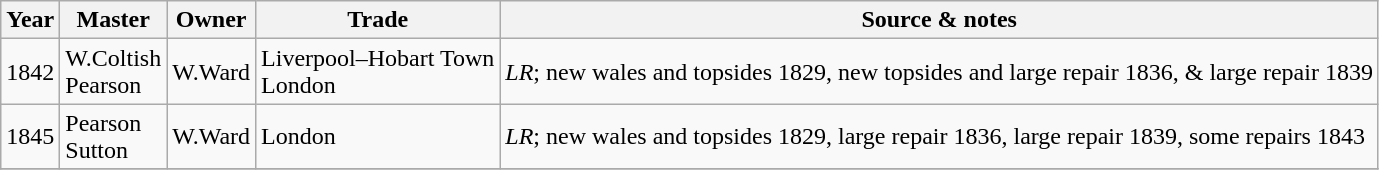<table class=" wikitable">
<tr>
<th>Year</th>
<th>Master</th>
<th>Owner</th>
<th>Trade</th>
<th>Source & notes</th>
</tr>
<tr>
<td>1842</td>
<td>W.Coltish<br>Pearson</td>
<td>W.Ward</td>
<td>Liverpool–Hobart Town<br>London</td>
<td><em>LR</em>; new wales and topsides 1829, new topsides and large repair 1836, & large repair 1839</td>
</tr>
<tr>
<td>1845</td>
<td>Pearson<br>Sutton</td>
<td>W.Ward</td>
<td>London</td>
<td><em>LR</em>; new wales and topsides 1829, large repair 1836, large repair 1839, some repairs 1843</td>
</tr>
<tr>
</tr>
</table>
